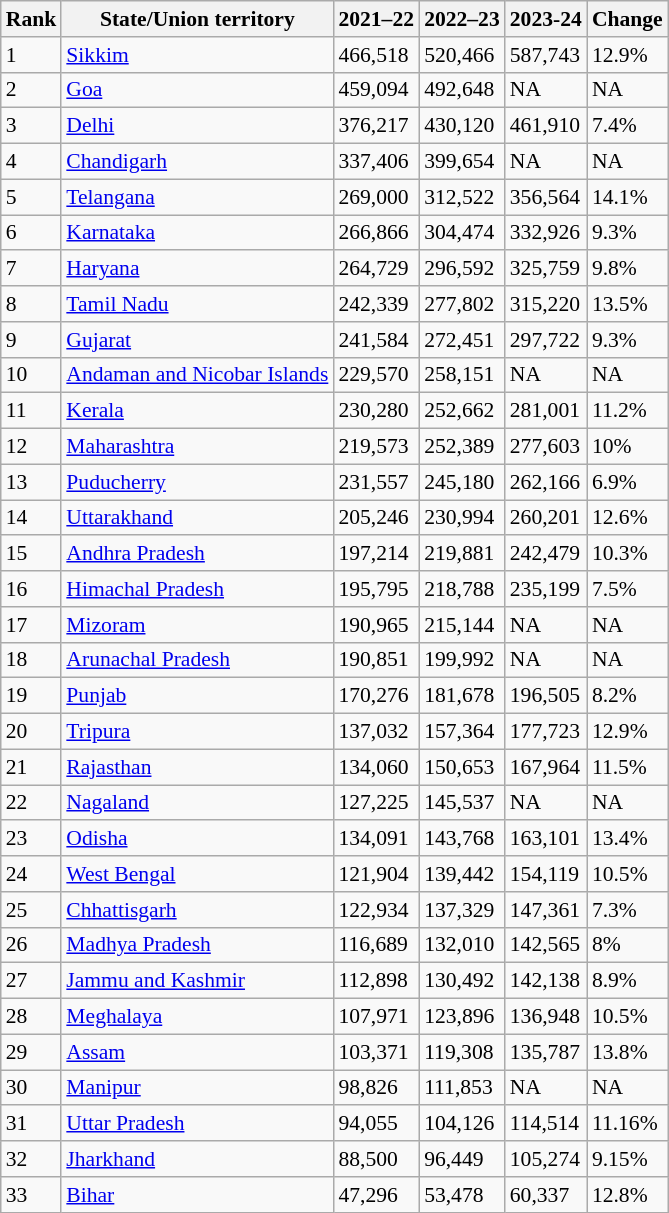<table class="wikitable sortable defaultcenter col2left" style="font-size: 90%">
<tr>
<th>Rank</th>
<th>State/Union territory</th>
<th>2021–22</th>
<th>2022–23</th>
<th>2023-24</th>
<th>Change</th>
</tr>
<tr>
<td>1</td>
<td><a href='#'>Sikkim</a></td>
<td>466,518</td>
<td>520,466</td>
<td>587,743</td>
<td>12.9%</td>
</tr>
<tr>
<td>2</td>
<td><a href='#'>Goa</a></td>
<td>459,094</td>
<td>492,648</td>
<td>NA</td>
<td>NA</td>
</tr>
<tr>
<td>3</td>
<td><a href='#'>Delhi</a></td>
<td>376,217</td>
<td>430,120</td>
<td>461,910</td>
<td>7.4%</td>
</tr>
<tr>
<td>4</td>
<td><a href='#'>Chandigarh</a></td>
<td>337,406</td>
<td>399,654</td>
<td>NA</td>
<td>NA</td>
</tr>
<tr>
<td>5</td>
<td><a href='#'>Telangana</a></td>
<td>269,000</td>
<td>312,522</td>
<td>356,564</td>
<td>14.1%</td>
</tr>
<tr>
<td>6</td>
<td><a href='#'>Karnataka</a></td>
<td>266,866</td>
<td>304,474</td>
<td>332,926</td>
<td>9.3%</td>
</tr>
<tr>
<td>7</td>
<td><a href='#'>Haryana</a></td>
<td>264,729</td>
<td>296,592</td>
<td>325,759</td>
<td>9.8%</td>
</tr>
<tr>
<td>8</td>
<td><a href='#'>Tamil Nadu</a></td>
<td>242,339</td>
<td>277,802</td>
<td>315,220</td>
<td>13.5%</td>
</tr>
<tr>
<td>9</td>
<td><a href='#'>Gujarat</a></td>
<td>241,584</td>
<td>272,451</td>
<td>297,722</td>
<td>9.3%</td>
</tr>
<tr>
<td>10</td>
<td><a href='#'>Andaman and Nicobar Islands</a></td>
<td>229,570</td>
<td>258,151</td>
<td>NA</td>
<td>NA</td>
</tr>
<tr>
<td>11</td>
<td><a href='#'>Kerala</a></td>
<td>230,280</td>
<td>252,662</td>
<td>281,001</td>
<td>11.2%</td>
</tr>
<tr>
<td>12</td>
<td><a href='#'>Maharashtra</a></td>
<td>219,573</td>
<td>252,389</td>
<td>277,603</td>
<td>10%</td>
</tr>
<tr>
<td>13</td>
<td><a href='#'>Puducherry</a></td>
<td>231,557</td>
<td>245,180</td>
<td>262,166</td>
<td>6.9%</td>
</tr>
<tr>
<td>14</td>
<td><a href='#'>Uttarakhand</a></td>
<td>205,246</td>
<td>230,994</td>
<td>260,201</td>
<td>12.6%</td>
</tr>
<tr>
<td>15</td>
<td><a href='#'>Andhra Pradesh</a></td>
<td>197,214</td>
<td>219,881</td>
<td>242,479</td>
<td>10.3%</td>
</tr>
<tr>
<td>16</td>
<td><a href='#'>Himachal Pradesh</a></td>
<td>195,795</td>
<td>218,788</td>
<td>235,199</td>
<td>7.5%</td>
</tr>
<tr>
<td>17</td>
<td><a href='#'>Mizoram</a></td>
<td>190,965</td>
<td>215,144</td>
<td>NA</td>
<td>NA</td>
</tr>
<tr>
<td>18</td>
<td><a href='#'>Arunachal Pradesh</a></td>
<td>190,851</td>
<td>199,992</td>
<td>NA</td>
<td>NA</td>
</tr>
<tr>
<td>19</td>
<td><a href='#'>Punjab</a></td>
<td>170,276</td>
<td>181,678</td>
<td>196,505</td>
<td>8.2%</td>
</tr>
<tr>
<td>20</td>
<td><a href='#'>Tripura</a></td>
<td>137,032</td>
<td>157,364</td>
<td>177,723</td>
<td>12.9%</td>
</tr>
<tr>
<td>21</td>
<td><a href='#'>Rajasthan</a></td>
<td>134,060</td>
<td>150,653</td>
<td>167,964</td>
<td>11.5%</td>
</tr>
<tr>
<td>22</td>
<td><a href='#'>Nagaland</a></td>
<td>127,225</td>
<td>145,537</td>
<td>NA</td>
<td>NA</td>
</tr>
<tr>
<td>23</td>
<td><a href='#'>Odisha</a></td>
<td>134,091</td>
<td>143,768</td>
<td>163,101</td>
<td>13.4%</td>
</tr>
<tr>
<td>24</td>
<td><a href='#'>West Bengal</a></td>
<td>121,904</td>
<td>139,442</td>
<td>154,119</td>
<td>10.5%</td>
</tr>
<tr>
<td>25</td>
<td><a href='#'>Chhattisgarh</a></td>
<td>122,934</td>
<td>137,329</td>
<td>147,361</td>
<td>7.3%</td>
</tr>
<tr>
<td>26</td>
<td><a href='#'>Madhya Pradesh</a></td>
<td>116,689</td>
<td>132,010</td>
<td>142,565</td>
<td>8%</td>
</tr>
<tr>
<td>27</td>
<td><a href='#'>Jammu and Kashmir</a></td>
<td>112,898</td>
<td>130,492</td>
<td>142,138</td>
<td>8.9%</td>
</tr>
<tr>
<td>28</td>
<td><a href='#'>Meghalaya</a></td>
<td>107,971</td>
<td>123,896</td>
<td>136,948</td>
<td>10.5%</td>
</tr>
<tr>
<td>29</td>
<td><a href='#'>Assam</a></td>
<td>103,371</td>
<td>119,308</td>
<td>135,787</td>
<td>13.8%</td>
</tr>
<tr>
<td>30</td>
<td><a href='#'>Manipur</a></td>
<td>98,826</td>
<td>111,853</td>
<td>NA</td>
<td>NA</td>
</tr>
<tr>
<td>31</td>
<td><a href='#'>Uttar Pradesh</a></td>
<td>94,055</td>
<td>104,126</td>
<td>114,514</td>
<td>11.16%</td>
</tr>
<tr>
<td>32</td>
<td><a href='#'>Jharkhand</a></td>
<td>88,500</td>
<td>96,449</td>
<td>105,274</td>
<td>9.15%</td>
</tr>
<tr>
<td>33</td>
<td><a href='#'>Bihar</a></td>
<td>47,296</td>
<td>53,478</td>
<td>60,337</td>
<td>12.8%</td>
</tr>
</table>
